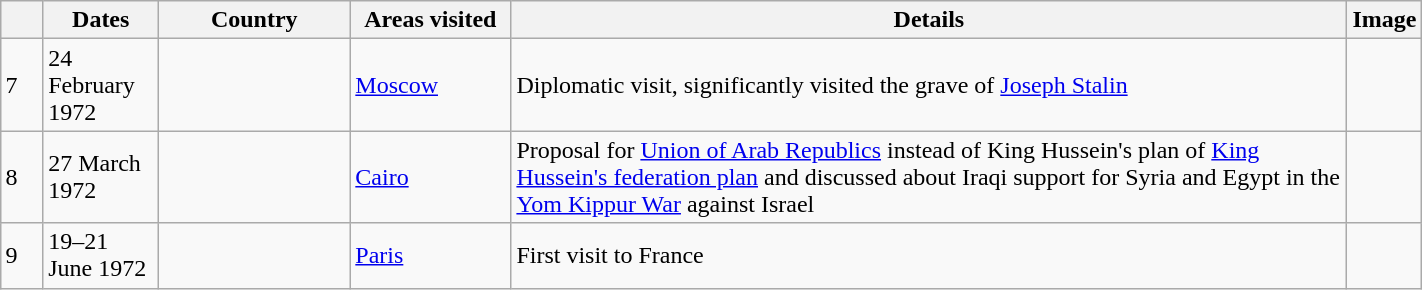<table class="wikitable sortable" border="1" style="margin: 1em auto 1em auto">
<tr>
<th style="width: 3%;"></th>
<th width="70">Dates</th>
<th width="120">Country</th>
<th width="100">Areas visited</th>
<th width="550">Details</th>
<th>Image</th>
</tr>
<tr>
<td>7</td>
<td>24 February 1972</td>
<td></td>
<td><a href='#'>Moscow</a></td>
<td>Diplomatic visit, significantly visited the grave of <a href='#'>Joseph Stalin</a></td>
<td></td>
</tr>
<tr>
<td>8</td>
<td>27 March 1972</td>
<td></td>
<td><a href='#'>Cairo</a></td>
<td>Proposal for <a href='#'>Union of Arab Republics</a> instead of King Hussein's plan of <a href='#'>King Hussein's federation plan</a> and discussed about Iraqi support for Syria and Egypt in the <a href='#'>Yom Kippur War</a> against Israel</td>
<td></td>
</tr>
<tr>
<td>9</td>
<td>19–21 June 1972</td>
<td></td>
<td><a href='#'>Paris</a></td>
<td>First visit to France</td>
<td></td>
</tr>
</table>
